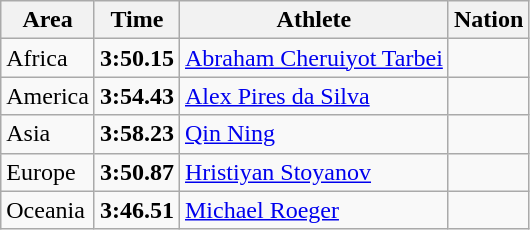<table class="wikitable">
<tr>
<th>Area</th>
<th>Time</th>
<th>Athlete</th>
<th>Nation</th>
</tr>
<tr>
<td>Africa</td>
<td><strong>3:50.15</strong> </td>
<td><a href='#'>Abraham Cheruiyot Tarbei</a></td>
<td></td>
</tr>
<tr>
<td>America</td>
<td><strong>3:54.43</strong></td>
<td><a href='#'>Alex Pires da Silva</a></td>
<td></td>
</tr>
<tr>
<td>Asia</td>
<td><strong>3:58.23</strong></td>
<td><a href='#'>Qin Ning</a></td>
<td></td>
</tr>
<tr>
<td>Europe</td>
<td><strong>3:50.87</strong></td>
<td><a href='#'>Hristiyan Stoyanov</a></td>
<td></td>
</tr>
<tr>
<td>Oceania</td>
<td><strong>3:46.51</strong> </td>
<td><a href='#'>Michael Roeger</a></td>
<td></td>
</tr>
</table>
